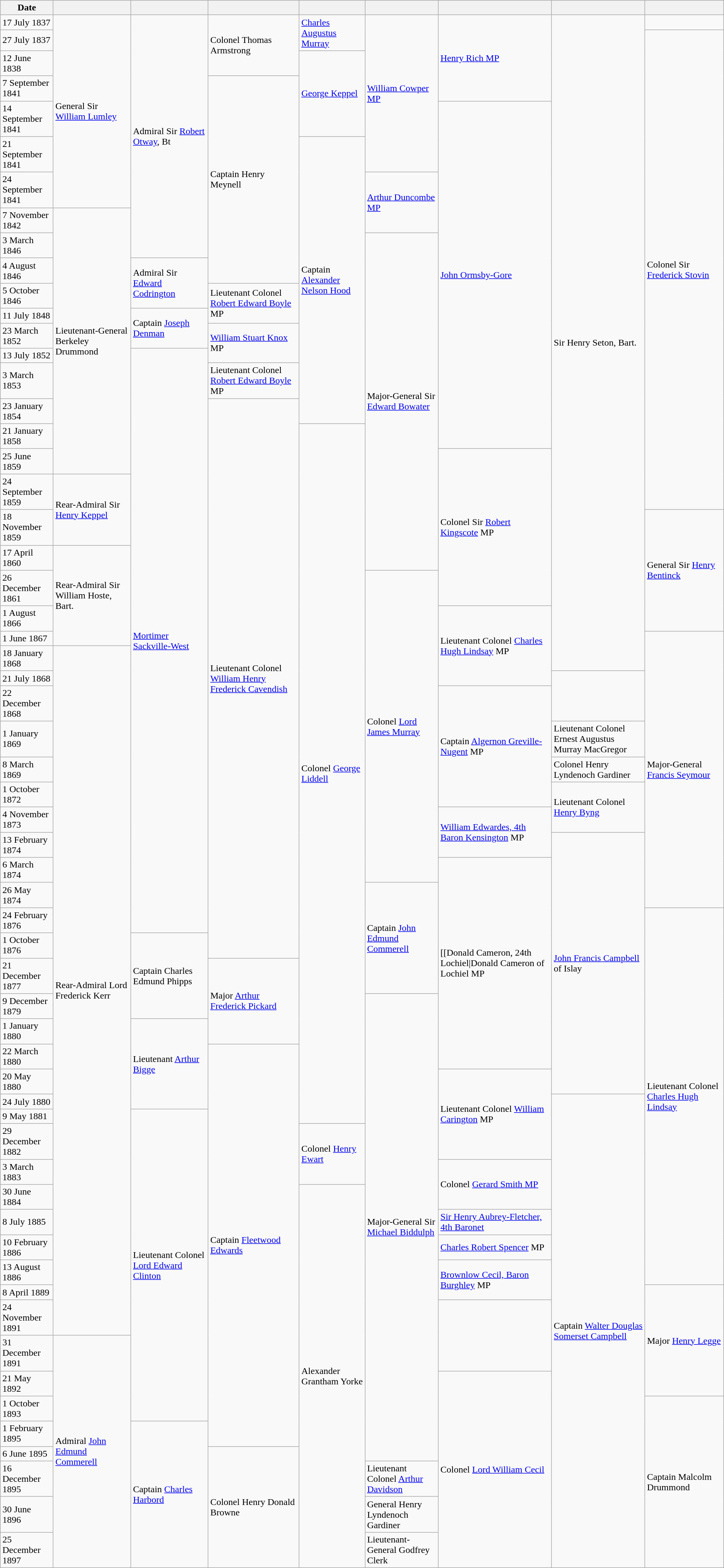<table class="wikitable">
<tr>
<th>Date</th>
<th></th>
<th></th>
<th></th>
<th></th>
<th></th>
<th></th>
<th></th>
<th></th>
</tr>
<tr>
<td>17 July 1837</td>
<td rowspan=7>General Sir <a href='#'>William Lumley</a></td>
<td rowspan=9>Admiral Sir <a href='#'>Robert Otway</a>, Bt</td>
<td rowspan=3>Colonel Thomas Armstrong</td>
<td rowspan=2><a href='#'>Charles Augustus Murray</a></td>
<td rowspan=6><a href='#'>William Cowper MP</a></td>
<td rowspan=4><a href='#'>Henry Rich MP</a></td>
<td rowspan=25>Sir Henry Seton, Bart.</td>
</tr>
<tr>
<td>27 July 1837</td>
<td rowspan=18>Colonel Sir <a href='#'>Frederick Stovin</a></td>
</tr>
<tr>
<td>12 June 1838</td>
<td rowspan=3><a href='#'>George Keppel</a></td>
</tr>
<tr>
<td>7 September 1841</td>
<td rowspan=7>Captain Henry Meynell</td>
</tr>
<tr>
<td>14 September 1841</td>
<td rowspan=13><a href='#'>John Ormsby-Gore</a></td>
</tr>
<tr>
<td>21 September 1841</td>
<td rowspan=11>Captain <a href='#'>Alexander Nelson Hood</a></td>
</tr>
<tr>
<td>24 September 1841</td>
<td rowspan=2><a href='#'>Arthur Duncombe MP</a></td>
</tr>
<tr>
<td>7 November 1842</td>
<td rowspan=11>Lieutenant-General Berkeley Drummond</td>
</tr>
<tr>
<td>3 March 1846</td>
<td rowspan=13>Major-General Sir <a href='#'>Edward Bowater</a></td>
</tr>
<tr>
<td>4 August 1846</td>
<td rowspan=2>Admiral Sir <a href='#'>Edward Codrington</a></td>
</tr>
<tr>
<td>5 October 1846</td>
<td rowspan=2>Lieutenant Colonel <a href='#'>Robert Edward Boyle</a> MP</td>
</tr>
<tr>
<td>11 July 1848</td>
<td rowspan=2>Captain <a href='#'>Joseph Denman</a></td>
</tr>
<tr>
<td>23 March 1852</td>
<td rowspan=2><a href='#'>William Stuart Knox</a> MP</td>
</tr>
<tr>
<td>13 July 1852</td>
<td rowspan=22><a href='#'>Mortimer Sackville-West</a></td>
</tr>
<tr>
<td>3 March 1853</td>
<td rowspan=1>Lieutenant Colonel <a href='#'>Robert Edward Boyle</a> MP</td>
</tr>
<tr>
<td>23 January 1854</td>
<td rowspan=21>Lieutenant Colonel <a href='#'>William Henry Frederick Cavendish</a></td>
</tr>
<tr>
<td>21 January 1858</td>
<td rowspan=27>Colonel <a href='#'>George Liddell</a></td>
</tr>
<tr>
<td>25 June 1859</td>
<td rowspan=5>Colonel Sir <a href='#'>Robert Kingscote</a> MP</td>
</tr>
<tr>
<td>24 September 1859</td>
<td rowspan=2>Rear-Admiral Sir <a href='#'>Henry Keppel</a></td>
</tr>
<tr>
<td>18 November 1859</td>
<td rowspan=4>General Sir <a href='#'>Henry Bentinck</a></td>
</tr>
<tr>
<td>17 April 1860</td>
<td rowspan=4>Rear-Admiral Sir William Hoste, Bart.</td>
</tr>
<tr>
<td>26 December 1861</td>
<td rowspan=12>Colonel <a href='#'>Lord James Murray</a></td>
</tr>
<tr>
<td>1 August 1866</td>
<td rowspan=4>Lieutenant Colonel <a href='#'>Charles Hugh Lindsay</a> MP</td>
</tr>
<tr>
<td>1 June 1867</td>
<td rowspan=11>Major-General <a href='#'>Francis Seymour</a></td>
</tr>
<tr>
<td>18 January 1868</td>
<td rowspan=27>Rear-Admiral Lord Frederick Kerr</td>
</tr>
<tr>
<td>21 July 1868</td>
<td rowspan=2></td>
</tr>
<tr>
<td>22 December 1868</td>
<td rowspan=4>Captain <a href='#'>Algernon Greville-Nugent</a> MP</td>
</tr>
<tr>
<td>1 January 1869</td>
<td rowspan=1>Lieutenant Colonel Ernest Augustus Murray MacGregor</td>
</tr>
<tr>
<td>8 March 1869</td>
<td rowspan=1>Colonel Henry Lyndenoch Gardiner</td>
</tr>
<tr>
<td>1 October 1872</td>
<td rowspan=2>Lieutenant Colonel <a href='#'>Henry Byng</a></td>
</tr>
<tr>
<td>4 November 1873</td>
<td rowspan=2><a href='#'>William Edwardes, 4th Baron Kensington</a> MP</td>
</tr>
<tr>
<td>13 February 1874</td>
<td rowspan=10><a href='#'>John Francis Campbell</a> of Islay</td>
</tr>
<tr>
<td>6 March 1874</td>
<td rowspan=8>[[Donald Cameron, 24th Lochiel|Donald Cameron of Lochiel MP</td>
</tr>
<tr>
<td>26 May 1874</td>
<td rowspan=4>Captain <a href='#'>John Edmund Commerell</a></td>
</tr>
<tr>
<td>24 February 1876</td>
<td rowspan=15>Lieutenant Colonel <a href='#'>Charles Hugh Lindsay</a></td>
</tr>
<tr>
<td>1 October 1876</td>
<td rowspan=3>Captain Charles Edmund Phipps</td>
</tr>
<tr>
<td>21 December 1877</td>
<td rowspan=3>Major <a href='#'>Arthur Frederick Pickard</a></td>
</tr>
<tr>
<td>9 December 1879</td>
<td rowspan=19>Major-General Sir <a href='#'>Michael Biddulph</a></td>
</tr>
<tr>
<td>1 January 1880</td>
<td rowspan=4>Lieutenant <a href='#'>Arthur Bigge</a></td>
</tr>
<tr>
<td>22 March 1880</td>
<td rowspan=16>Captain <a href='#'>Fleetwood Edwards</a></td>
</tr>
<tr>
<td>20 May 1880</td>
<td rowspan=4>Lieutenant Colonel <a href='#'>William Carington</a> MP</td>
</tr>
<tr>
<td>24 July 1880</td>
<td rowspan=18>Captain <a href='#'>Walter Douglas Somerset Campbell</a></td>
</tr>
<tr>
<td>9 May 1881</td>
<td rowspan=12>Lieutenant Colonel <a href='#'>Lord Edward Clinton</a></td>
</tr>
<tr>
<td>29 December 1882</td>
<td rowspan=2>Colonel <a href='#'>Henry Ewart</a></td>
</tr>
<tr>
<td>3 March 1883</td>
<td rowspan=2>Colonel <a href='#'>Gerard Smith MP</a></td>
</tr>
<tr>
<td>30 June 1884</td>
<td rowspan=14>Alexander Grantham Yorke</td>
</tr>
<tr>
<td>8 July 1885</td>
<td rowspan=1><a href='#'>Sir Henry Aubrey-Fletcher, 4th Baronet</a></td>
</tr>
<tr>
<td>10 February 1886</td>
<td rowspan=1><a href='#'>Charles Robert Spencer</a> MP</td>
</tr>
<tr>
<td>13 August 1886</td>
<td rowspan=2><a href='#'>Brownlow Cecil, Baron Burghley</a> MP</td>
</tr>
<tr>
<td>8 April 1889</td>
<td rowspan=4>Major <a href='#'>Henry Legge</a></td>
</tr>
<tr>
<td>24 November 1891</td>
<td rowspan=2></td>
</tr>
<tr>
<td>31 December 1891</td>
<td rowspan=8>Admiral <a href='#'>John Edmund Commerell</a></td>
</tr>
<tr>
<td>21 May 1892</td>
<td rowspan=7>Colonel <a href='#'>Lord William Cecil</a></td>
</tr>
<tr>
<td>1 October 1893</td>
<td rowspan=6>Captain Malcolm Drummond</td>
</tr>
<tr>
<td>1 February 1895</td>
<td rowspan=5>Captain <a href='#'>Charles Harbord</a></td>
</tr>
<tr>
<td>6 June 1895</td>
<td rowspan=4>Colonel Henry Donald Browne</td>
</tr>
<tr>
<td>16 December 1895</td>
<td rowspan=1>Lieutenant Colonel <a href='#'>Arthur Davidson</a></td>
</tr>
<tr>
<td>30 June 1896</td>
<td rowspan=1>General Henry Lyndenoch Gardiner</td>
</tr>
<tr>
<td>25 December 1897</td>
<td rowspan=1>Lieutenant-General Godfrey Clerk</td>
</tr>
</table>
